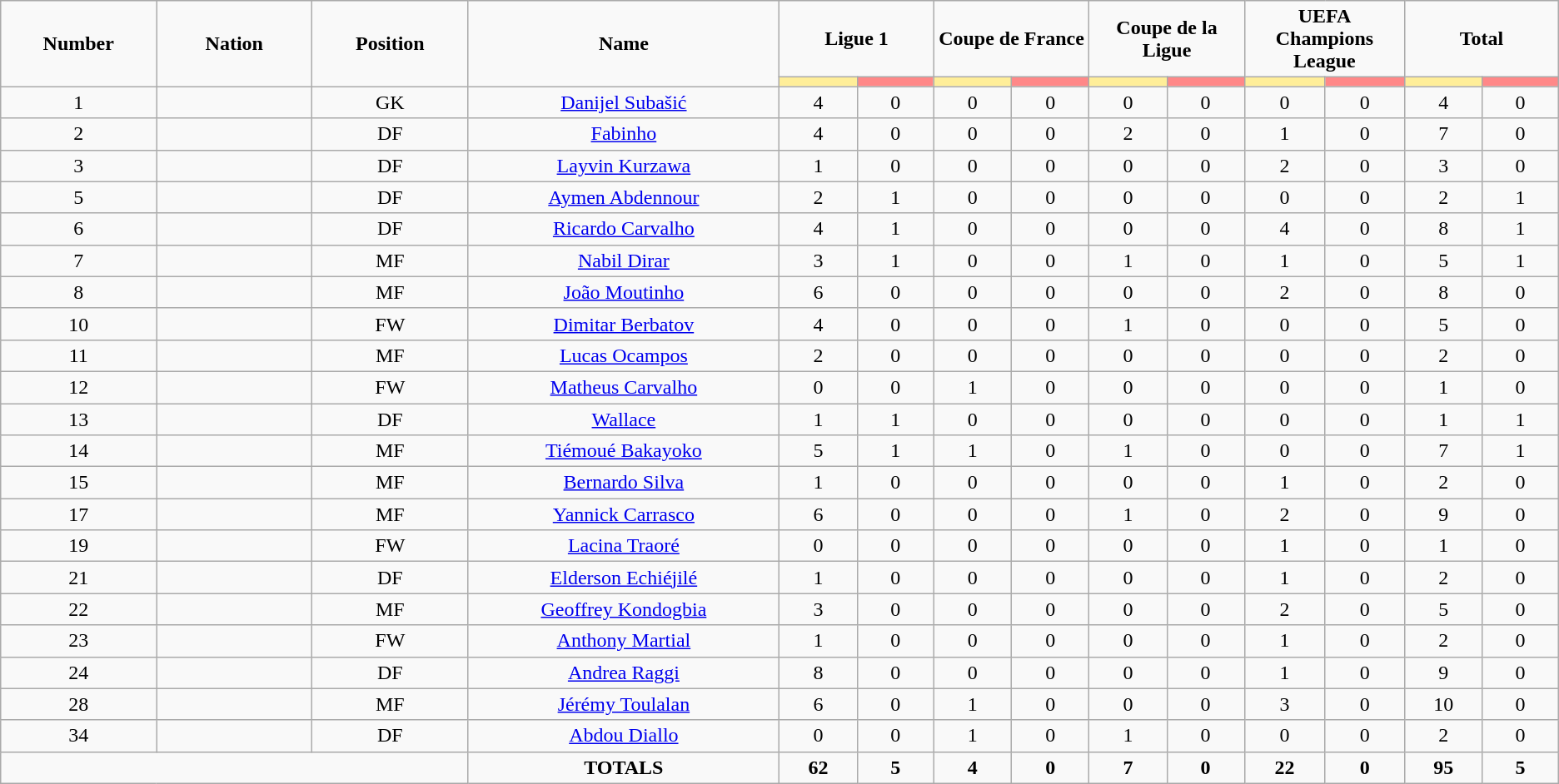<table class="wikitable" style="font-size: 100%; text-align: center;">
<tr>
<td rowspan="2" width="10%" align="center"><strong>Number</strong></td>
<td rowspan="2" width="10%" align="center"><strong>Nation</strong></td>
<td rowspan="2" width="10%" align="center"><strong>Position</strong></td>
<td rowspan="2" width="20%" align="center"><strong>Name</strong></td>
<td colspan="2" align="center"><strong>Ligue 1</strong></td>
<td colspan="2" align="center"><strong>Coupe de France</strong></td>
<td colspan="2" align="center"><strong>Coupe de la Ligue</strong></td>
<td colspan="2" align="center"><strong>UEFA Champions League</strong></td>
<td colspan="2" align="center"><strong>Total</strong></td>
</tr>
<tr>
<th width=60 style="background: #FFEE99"></th>
<th width=60 style="background: #FF8888"></th>
<th width=60 style="background: #FFEE99"></th>
<th width=60 style="background: #FF8888"></th>
<th width=60 style="background: #FFEE99"></th>
<th width=60 style="background: #FF8888"></th>
<th width=60 style="background: #FFEE99"></th>
<th width=60 style="background: #FF8888"></th>
<th width=60 style="background: #FFEE99"></th>
<th width=60 style="background: #FF8888"></th>
</tr>
<tr>
<td>1</td>
<td></td>
<td>GK</td>
<td><a href='#'>Danijel Subašić</a></td>
<td>4</td>
<td>0</td>
<td>0</td>
<td>0</td>
<td>0</td>
<td>0</td>
<td>0</td>
<td>0</td>
<td>4</td>
<td>0</td>
</tr>
<tr>
<td>2</td>
<td></td>
<td>DF</td>
<td><a href='#'>Fabinho</a></td>
<td>4</td>
<td>0</td>
<td>0</td>
<td>0</td>
<td>2</td>
<td>0</td>
<td>1</td>
<td>0</td>
<td>7</td>
<td>0</td>
</tr>
<tr>
<td>3</td>
<td></td>
<td>DF</td>
<td><a href='#'>Layvin Kurzawa</a></td>
<td>1</td>
<td>0</td>
<td>0</td>
<td>0</td>
<td>0</td>
<td>0</td>
<td>2</td>
<td>0</td>
<td>3</td>
<td>0</td>
</tr>
<tr>
<td>5</td>
<td></td>
<td>DF</td>
<td><a href='#'>Aymen Abdennour</a></td>
<td>2</td>
<td>1</td>
<td>0</td>
<td>0</td>
<td>0</td>
<td>0</td>
<td>0</td>
<td>0</td>
<td>2</td>
<td>1</td>
</tr>
<tr>
<td>6</td>
<td></td>
<td>DF</td>
<td><a href='#'>Ricardo Carvalho</a></td>
<td>4</td>
<td>1</td>
<td>0</td>
<td>0</td>
<td>0</td>
<td>0</td>
<td>4</td>
<td>0</td>
<td>8</td>
<td>1</td>
</tr>
<tr>
<td>7</td>
<td></td>
<td>MF</td>
<td><a href='#'>Nabil Dirar</a></td>
<td>3</td>
<td>1</td>
<td>0</td>
<td>0</td>
<td>1</td>
<td>0</td>
<td>1</td>
<td>0</td>
<td>5</td>
<td>1</td>
</tr>
<tr>
<td>8</td>
<td></td>
<td>MF</td>
<td><a href='#'>João Moutinho</a></td>
<td>6</td>
<td>0</td>
<td>0</td>
<td>0</td>
<td>0</td>
<td>0</td>
<td>2</td>
<td>0</td>
<td>8</td>
<td>0</td>
</tr>
<tr>
<td>10</td>
<td></td>
<td>FW</td>
<td><a href='#'>Dimitar Berbatov</a></td>
<td>4</td>
<td>0</td>
<td>0</td>
<td>0</td>
<td>1</td>
<td>0</td>
<td>0</td>
<td>0</td>
<td>5</td>
<td>0</td>
</tr>
<tr>
<td>11</td>
<td></td>
<td>MF</td>
<td><a href='#'>Lucas Ocampos</a></td>
<td>2</td>
<td>0</td>
<td>0</td>
<td>0</td>
<td>0</td>
<td>0</td>
<td>0</td>
<td>0</td>
<td>2</td>
<td>0</td>
</tr>
<tr>
<td>12</td>
<td></td>
<td>FW</td>
<td><a href='#'>Matheus Carvalho</a></td>
<td>0</td>
<td>0</td>
<td>1</td>
<td>0</td>
<td>0</td>
<td>0</td>
<td>0</td>
<td>0</td>
<td>1</td>
<td>0</td>
</tr>
<tr>
<td>13</td>
<td></td>
<td>DF</td>
<td><a href='#'>Wallace</a></td>
<td>1</td>
<td>1</td>
<td>0</td>
<td>0</td>
<td>0</td>
<td>0</td>
<td>0</td>
<td>0</td>
<td>1</td>
<td>1</td>
</tr>
<tr>
<td>14</td>
<td></td>
<td>MF</td>
<td><a href='#'>Tiémoué Bakayoko</a></td>
<td>5</td>
<td>1</td>
<td>1</td>
<td>0</td>
<td>1</td>
<td>0</td>
<td>0</td>
<td>0</td>
<td>7</td>
<td>1</td>
</tr>
<tr>
<td>15</td>
<td></td>
<td>MF</td>
<td><a href='#'>Bernardo Silva</a></td>
<td>1</td>
<td>0</td>
<td>0</td>
<td>0</td>
<td>0</td>
<td>0</td>
<td>1</td>
<td>0</td>
<td>2</td>
<td>0</td>
</tr>
<tr>
<td>17</td>
<td></td>
<td>MF</td>
<td><a href='#'>Yannick Carrasco</a></td>
<td>6</td>
<td>0</td>
<td>0</td>
<td>0</td>
<td>1</td>
<td>0</td>
<td>2</td>
<td>0</td>
<td>9</td>
<td>0</td>
</tr>
<tr>
<td>19</td>
<td></td>
<td>FW</td>
<td><a href='#'>Lacina Traoré</a></td>
<td>0</td>
<td>0</td>
<td>0</td>
<td>0</td>
<td>0</td>
<td>0</td>
<td>1</td>
<td>0</td>
<td>1</td>
<td>0</td>
</tr>
<tr>
<td>21</td>
<td></td>
<td>DF</td>
<td><a href='#'>Elderson Echiéjilé</a></td>
<td>1</td>
<td>0</td>
<td>0</td>
<td>0</td>
<td>0</td>
<td>0</td>
<td>1</td>
<td>0</td>
<td>2</td>
<td>0</td>
</tr>
<tr>
<td>22</td>
<td></td>
<td>MF</td>
<td><a href='#'>Geoffrey Kondogbia</a></td>
<td>3</td>
<td>0</td>
<td>0</td>
<td>0</td>
<td>0</td>
<td>0</td>
<td>2</td>
<td>0</td>
<td>5</td>
<td>0</td>
</tr>
<tr>
<td>23</td>
<td></td>
<td>FW</td>
<td><a href='#'>Anthony Martial</a></td>
<td>1</td>
<td>0</td>
<td>0</td>
<td>0</td>
<td>0</td>
<td>0</td>
<td>1</td>
<td>0</td>
<td>2</td>
<td>0</td>
</tr>
<tr>
<td>24</td>
<td></td>
<td>DF</td>
<td><a href='#'>Andrea Raggi</a></td>
<td>8</td>
<td>0</td>
<td>0</td>
<td>0</td>
<td>0</td>
<td>0</td>
<td>1</td>
<td>0</td>
<td>9</td>
<td>0</td>
</tr>
<tr>
<td>28</td>
<td></td>
<td>MF</td>
<td><a href='#'>Jérémy Toulalan</a></td>
<td>6</td>
<td>0</td>
<td>1</td>
<td>0</td>
<td>0</td>
<td>0</td>
<td>3</td>
<td>0</td>
<td>10</td>
<td>0</td>
</tr>
<tr>
<td>34</td>
<td></td>
<td>DF</td>
<td><a href='#'>Abdou Diallo</a></td>
<td>0</td>
<td>0</td>
<td>1</td>
<td>0</td>
<td>1</td>
<td>0</td>
<td>0</td>
<td>0</td>
<td>2</td>
<td>0</td>
</tr>
<tr>
<td colspan="3"></td>
<td><strong>TOTALS</strong></td>
<td><strong>62</strong></td>
<td><strong>5</strong></td>
<td><strong>4</strong></td>
<td><strong>0</strong></td>
<td><strong>7</strong></td>
<td><strong>0</strong></td>
<td><strong>22</strong></td>
<td><strong>0</strong></td>
<td><strong>95</strong></td>
<td><strong>5</strong></td>
</tr>
</table>
